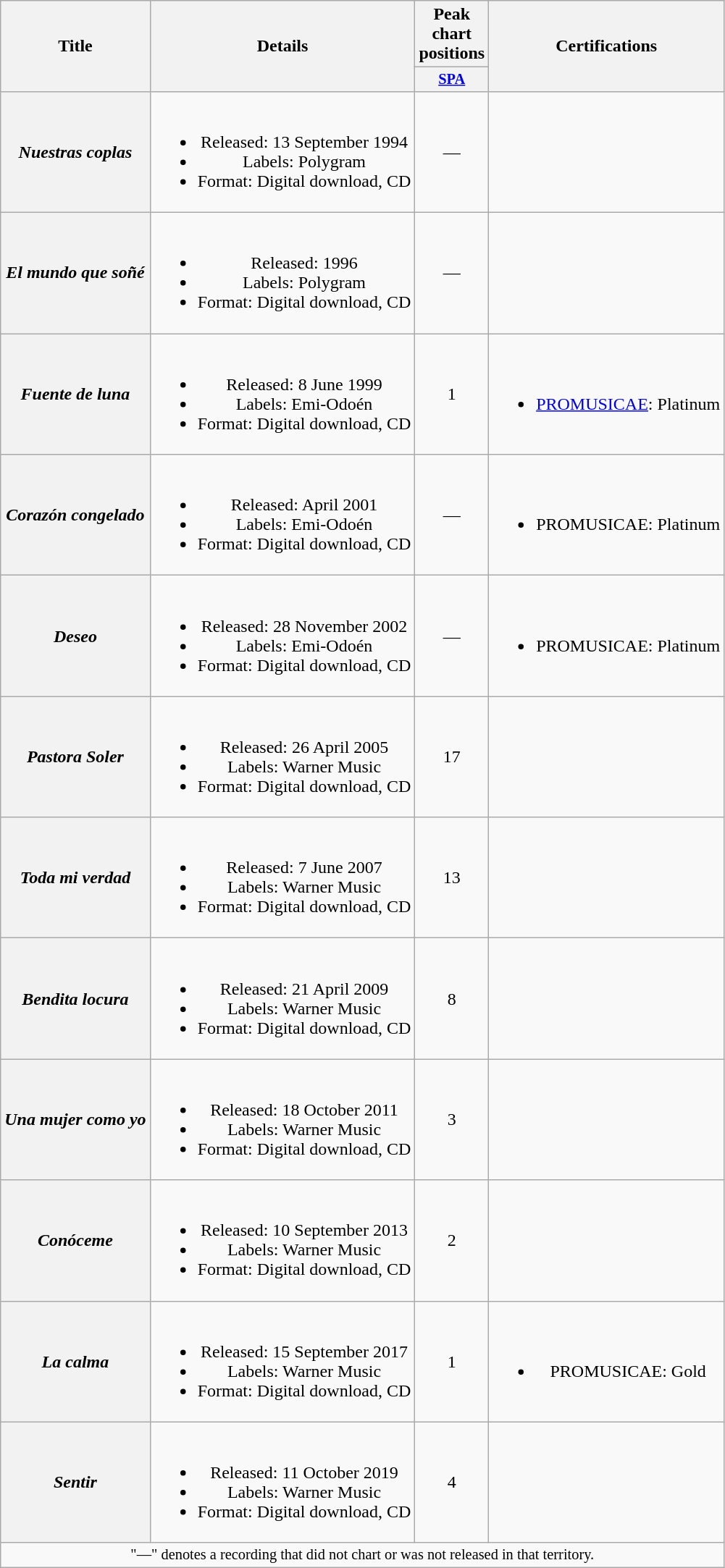<table class="wikitable plainrowheaders" style="text-align:center;">
<tr>
<th scope="col" rowspan="2">Title</th>
<th scope="col" rowspan="2">Details</th>
<th scope="col" colspan="1">Peak chart positions</th>
<th scope="col" rowspan="2">Certifications</th>
</tr>
<tr>
<th scope="col" style="width:3em;font-size:85%;"><a href='#'>SPA</a></th>
</tr>
<tr>
<th scope="row"><em>Nuestras coplas</em></th>
<td><br><ul><li>Released: 13 September 1994</li><li>Labels: Polygram</li><li>Format: Digital download, CD</li></ul></td>
<td>—</td>
<td></td>
</tr>
<tr>
<th scope="row"><em>El mundo que soñé</em></th>
<td><br><ul><li>Released: 1996</li><li>Labels: Polygram</li><li>Format: Digital download, CD</li></ul></td>
<td>—</td>
<td></td>
</tr>
<tr>
<th scope="row"><em>Fuente de luna</em></th>
<td><br><ul><li>Released: 8 June 1999</li><li>Labels: Emi-Odoén</li><li>Format: Digital download, CD</li></ul></td>
<td>1</td>
<td><br><ul><li><a href='#'>PROMUSICAE</a>: Platinum</li></ul></td>
</tr>
<tr>
<th scope="row"><em>Corazón congelado</em></th>
<td><br><ul><li>Released: April 2001</li><li>Labels: Emi-Odoén</li><li>Format: Digital download, CD</li></ul></td>
<td>—</td>
<td><br><ul><li>PROMUSICAE: Platinum</li></ul></td>
</tr>
<tr>
<th scope="row"><em>Deseo</em></th>
<td><br><ul><li>Released: 28 November 2002</li><li>Labels: Emi-Odoén</li><li>Format: Digital download, CD</li></ul></td>
<td>—</td>
<td><br><ul><li>PROMUSICAE: Platinum</li></ul></td>
</tr>
<tr>
<th scope="row"><em>Pastora Soler</em></th>
<td><br><ul><li>Released: 26 April 2005</li><li>Labels: Warner Music</li><li>Format: Digital download, CD</li></ul></td>
<td>17</td>
<td></td>
</tr>
<tr>
<th scope="row"><em>Toda mi verdad</em></th>
<td><br><ul><li>Released: 7 June 2007</li><li>Labels: Warner Music</li><li>Format: Digital download, CD</li></ul></td>
<td>13</td>
<td></td>
</tr>
<tr>
<th scope="row"><em>Bendita locura</em></th>
<td><br><ul><li>Released: 21 April 2009</li><li>Labels: Warner Music</li><li>Format: Digital download, CD</li></ul></td>
<td>8</td>
<td></td>
</tr>
<tr>
<th scope="row"><em>Una mujer como yo</em></th>
<td><br><ul><li>Released: 18 October 2011</li><li>Labels: Warner Music</li><li>Format: Digital download, CD</li></ul></td>
<td>3</td>
<td></td>
</tr>
<tr>
<th scope="row"><em>Conóceme</em></th>
<td><br><ul><li>Released: 10 September 2013</li><li>Labels: Warner Music</li><li>Format: Digital download, CD</li></ul></td>
<td>2</td>
<td></td>
</tr>
<tr>
<th scope="row"><em>La calma</em></th>
<td><br><ul><li>Released: 15 September 2017</li><li>Labels: Warner Music</li><li>Format: Digital download, CD</li></ul></td>
<td>1</td>
<td><br><ul><li>PROMUSICAE: Gold</li></ul></td>
</tr>
<tr>
<th scope="row"><em>Sentir</em></th>
<td><br><ul><li>Released: 11 October 2019</li><li>Labels: Warner Music</li><li>Format: Digital download, CD</li></ul></td>
<td>4</td>
<td></td>
</tr>
<tr>
<td colspan="14" style="font-size:85%">"—" denotes a recording that did not chart or was not released in that territory.</td>
</tr>
</table>
